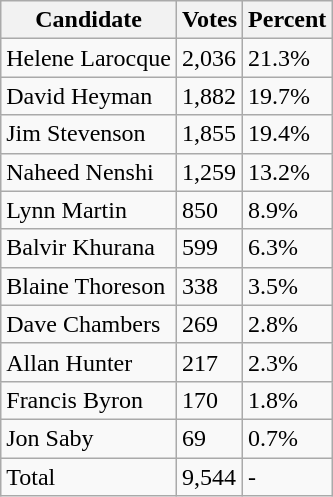<table class="wikitable">
<tr>
<th>Candidate</th>
<th>Votes</th>
<th>Percent</th>
</tr>
<tr>
<td>Helene Larocque</td>
<td>2,036</td>
<td>21.3%</td>
</tr>
<tr>
<td>David Heyman</td>
<td>1,882</td>
<td>19.7%</td>
</tr>
<tr>
<td>Jim Stevenson</td>
<td>1,855</td>
<td>19.4%</td>
</tr>
<tr>
<td>Naheed Nenshi</td>
<td>1,259</td>
<td>13.2%</td>
</tr>
<tr>
<td>Lynn Martin</td>
<td>850</td>
<td>8.9%</td>
</tr>
<tr>
<td>Balvir Khurana</td>
<td>599</td>
<td>6.3%</td>
</tr>
<tr>
<td>Blaine Thoreson</td>
<td>338</td>
<td>3.5%</td>
</tr>
<tr>
<td>Dave Chambers</td>
<td>269</td>
<td>2.8%</td>
</tr>
<tr>
<td>Allan Hunter</td>
<td>217</td>
<td>2.3%</td>
</tr>
<tr>
<td>Francis Byron</td>
<td>170</td>
<td>1.8%</td>
</tr>
<tr>
<td>Jon Saby</td>
<td>69</td>
<td>0.7%</td>
</tr>
<tr>
<td>Total</td>
<td>9,544</td>
<td>-</td>
</tr>
</table>
